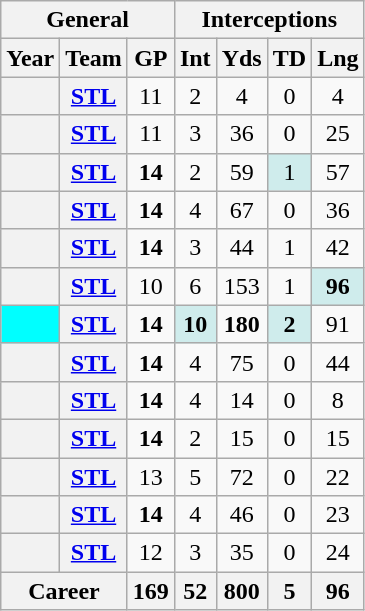<table class="wikitable" style="text-align:center;">
<tr>
<th colspan=3>General</th>
<th colspan=4>Interceptions</th>
</tr>
<tr>
<th>Year</th>
<th>Team</th>
<th>GP</th>
<th>Int</th>
<th>Yds</th>
<th>TD</th>
<th>Lng</th>
</tr>
<tr>
<th></th>
<th><a href='#'>STL</a></th>
<td>11</td>
<td>2</td>
<td>4</td>
<td>0</td>
<td>4</td>
</tr>
<tr>
<th></th>
<th><a href='#'>STL</a></th>
<td>11</td>
<td>3</td>
<td>36</td>
<td>0</td>
<td>25</td>
</tr>
<tr>
<th></th>
<th><a href='#'>STL</a></th>
<td><strong>14</strong></td>
<td>2</td>
<td>59</td>
<td style="background:#cfecec;">1</td>
<td>57</td>
</tr>
<tr>
<th></th>
<th><a href='#'>STL</a></th>
<td><strong>14</strong></td>
<td>4</td>
<td>67</td>
<td>0</td>
<td>36</td>
</tr>
<tr>
<th></th>
<th><a href='#'>STL</a></th>
<td><strong>14</strong></td>
<td>3</td>
<td>44</td>
<td>1</td>
<td>42</td>
</tr>
<tr>
<th></th>
<th><a href='#'>STL</a></th>
<td>10</td>
<td>6</td>
<td>153</td>
<td>1</td>
<td style="background:#cfecec;"><strong>96</strong></td>
</tr>
<tr>
<th style="background:#00ffff;"></th>
<th><a href='#'>STL</a></th>
<td><strong>14</strong></td>
<td style="background:#cfecec;"><strong>10</strong></td>
<td><strong>180</strong></td>
<td style="background:#cfecec;"><strong>2</strong></td>
<td>91</td>
</tr>
<tr>
<th></th>
<th><a href='#'>STL</a></th>
<td><strong>14</strong></td>
<td>4</td>
<td>75</td>
<td>0</td>
<td>44</td>
</tr>
<tr>
<th></th>
<th><a href='#'>STL</a></th>
<td><strong>14</strong></td>
<td>4</td>
<td>14</td>
<td>0</td>
<td>8</td>
</tr>
<tr>
<th></th>
<th><a href='#'>STL</a></th>
<td><strong>14</strong></td>
<td>2</td>
<td>15</td>
<td>0</td>
<td>15</td>
</tr>
<tr>
<th></th>
<th><a href='#'>STL</a></th>
<td>13</td>
<td>5</td>
<td>72</td>
<td>0</td>
<td>22</td>
</tr>
<tr>
<th></th>
<th><a href='#'>STL</a></th>
<td><strong>14</strong></td>
<td>4</td>
<td>46</td>
<td>0</td>
<td>23</td>
</tr>
<tr>
<th></th>
<th><a href='#'>STL</a></th>
<td>12</td>
<td>3</td>
<td>35</td>
<td>0</td>
<td>24</td>
</tr>
<tr>
<th colspan=2>Career</th>
<th>169</th>
<th>52</th>
<th>800</th>
<th>5</th>
<th>96</th>
</tr>
</table>
